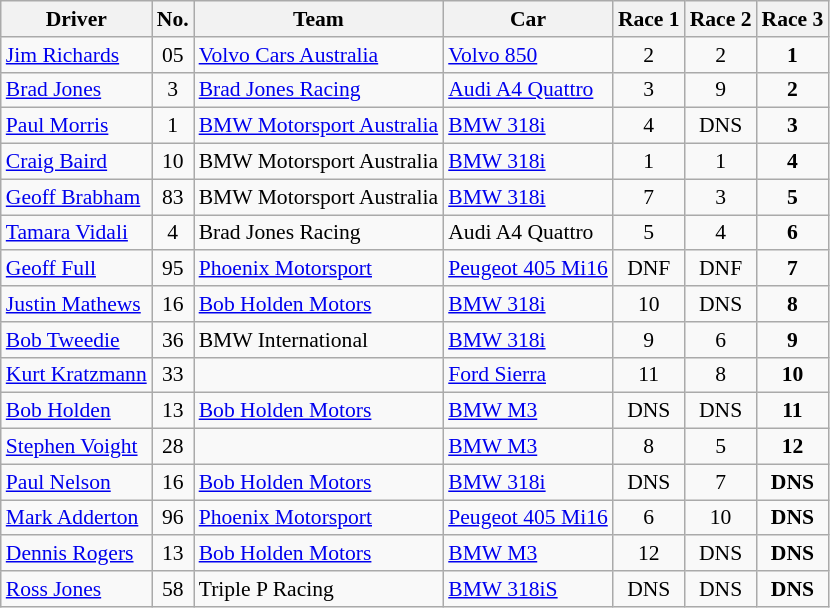<table class="wikitable" style="font-size: 90%">
<tr>
<th>Driver</th>
<th>No.</th>
<th>Team</th>
<th>Car</th>
<th>Race 1</th>
<th>Race 2</th>
<th>Race 3</th>
</tr>
<tr>
<td> <a href='#'>Jim Richards</a></td>
<td align="center">05</td>
<td><a href='#'>Volvo Cars Australia</a></td>
<td><a href='#'>Volvo 850</a></td>
<td align="center">2</td>
<td align="center">2</td>
<td align="center"><strong>1</strong></td>
</tr>
<tr>
<td> <a href='#'>Brad Jones</a></td>
<td align="center">3</td>
<td><a href='#'>Brad Jones Racing</a></td>
<td><a href='#'>Audi A4 Quattro</a></td>
<td align="center">3</td>
<td align="center">9</td>
<td align="center"><strong>2</strong></td>
</tr>
<tr>
<td> <a href='#'>Paul Morris</a></td>
<td align="center">1</td>
<td><a href='#'>BMW Motorsport Australia</a></td>
<td><a href='#'>BMW 318i</a></td>
<td align="center">4</td>
<td align="center">DNS</td>
<td align="center"><strong>3</strong></td>
</tr>
<tr>
<td> <a href='#'>Craig Baird</a></td>
<td align="center">10</td>
<td>BMW Motorsport Australia</td>
<td><a href='#'>BMW 318i</a></td>
<td align="center">1</td>
<td align="center">1</td>
<td align="center"><strong>4</strong></td>
</tr>
<tr>
<td> <a href='#'>Geoff Brabham</a></td>
<td align="center">83</td>
<td>BMW Motorsport Australia</td>
<td><a href='#'>BMW 318i</a></td>
<td align="center">7</td>
<td align="center">3</td>
<td align="center"><strong>5</strong></td>
</tr>
<tr>
<td> <a href='#'>Tamara Vidali</a></td>
<td align="center">4</td>
<td>Brad Jones Racing</td>
<td>Audi A4 Quattro</td>
<td align="center">5</td>
<td align="center">4</td>
<td align="center"><strong>6</strong></td>
</tr>
<tr>
<td> <a href='#'>Geoff Full</a></td>
<td align="center">95</td>
<td><a href='#'>Phoenix Motorsport</a></td>
<td><a href='#'>Peugeot 405 Mi16</a></td>
<td align="center">DNF</td>
<td align="center">DNF</td>
<td align="center"><strong>7</strong></td>
</tr>
<tr>
<td> <a href='#'>Justin Mathews</a></td>
<td align="center">16</td>
<td><a href='#'>Bob Holden Motors</a></td>
<td><a href='#'>BMW 318i</a></td>
<td align="center">10</td>
<td align="center">DNS</td>
<td align="center"><strong>8</strong></td>
</tr>
<tr>
<td> <a href='#'>Bob Tweedie</a></td>
<td align="center">36</td>
<td>BMW International</td>
<td><a href='#'>BMW 318i</a></td>
<td align="center">9</td>
<td align="center">6</td>
<td align="center"><strong>9</strong></td>
</tr>
<tr>
<td> <a href='#'>Kurt Kratzmann</a></td>
<td align="center">33</td>
<td></td>
<td><a href='#'>Ford Sierra</a></td>
<td align="center">11</td>
<td align="center">8</td>
<td align="center"><strong>10</strong></td>
</tr>
<tr>
<td> <a href='#'>Bob Holden</a></td>
<td align="center">13</td>
<td><a href='#'>Bob Holden Motors</a></td>
<td><a href='#'>BMW M3</a></td>
<td align="center">DNS</td>
<td align="center">DNS</td>
<td align="center"><strong>11</strong></td>
</tr>
<tr>
<td> <a href='#'>Stephen Voight</a></td>
<td align="center">28</td>
<td></td>
<td><a href='#'>BMW M3</a></td>
<td align="center">8</td>
<td align="center">5</td>
<td align="center"><strong>12</strong></td>
</tr>
<tr>
<td> <a href='#'>Paul Nelson</a></td>
<td align="center">16</td>
<td><a href='#'>Bob Holden Motors</a></td>
<td><a href='#'>BMW 318i</a></td>
<td align="center">DNS</td>
<td align="center">7</td>
<td align="center"><strong>DNS</strong></td>
</tr>
<tr>
<td> <a href='#'>Mark Adderton</a></td>
<td align="center">96</td>
<td><a href='#'>Phoenix Motorsport</a></td>
<td><a href='#'>Peugeot 405 Mi16</a></td>
<td align="center">6</td>
<td align="center">10</td>
<td align="center"><strong>DNS</strong></td>
</tr>
<tr>
<td> <a href='#'>Dennis Rogers</a></td>
<td align="center">13</td>
<td><a href='#'>Bob Holden Motors</a></td>
<td><a href='#'>BMW M3</a></td>
<td align="center">12</td>
<td align="center">DNS</td>
<td align="center"><strong>DNS</strong></td>
</tr>
<tr>
<td> <a href='#'>Ross Jones</a></td>
<td align="center">58</td>
<td>Triple P Racing</td>
<td><a href='#'>BMW 318iS</a></td>
<td align="center">DNS</td>
<td align="center">DNS</td>
<td align="center"><strong>DNS</strong></td>
</tr>
</table>
